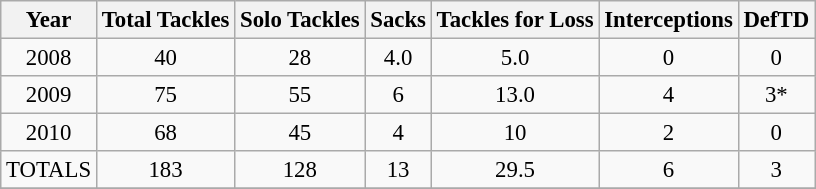<table class="wikitable" style="font-size: 95%;">
<tr>
<th>Year</th>
<th>Total Tackles</th>
<th>Solo Tackles</th>
<th>Sacks</th>
<th>Tackles for Loss</th>
<th>Interceptions</th>
<th>DefTD</th>
</tr>
<tr>
<td align="center">2008</td>
<td align="center">40</td>
<td align="center">28</td>
<td align="center">4.0</td>
<td align="center">5.0</td>
<td align="center">0</td>
<td align="center">0</td>
</tr>
<tr>
<td align="center">2009</td>
<td align="center">75</td>
<td align="center">55</td>
<td align="center">6</td>
<td align="center">13.0</td>
<td align="center">4</td>
<td align="center">3*</td>
</tr>
<tr>
<td align="center">2010</td>
<td align="center">68</td>
<td align="center">45</td>
<td align="center">4</td>
<td align="center">10</td>
<td align="center">2</td>
<td align="center">0</td>
</tr>
<tr>
<td align="center">TOTALS</td>
<td align="center">183</td>
<td align="center">128</td>
<td align="center">13</td>
<td align="center">29.5</td>
<td align="center">6</td>
<td align="center">3</td>
</tr>
<tr>
</tr>
</table>
